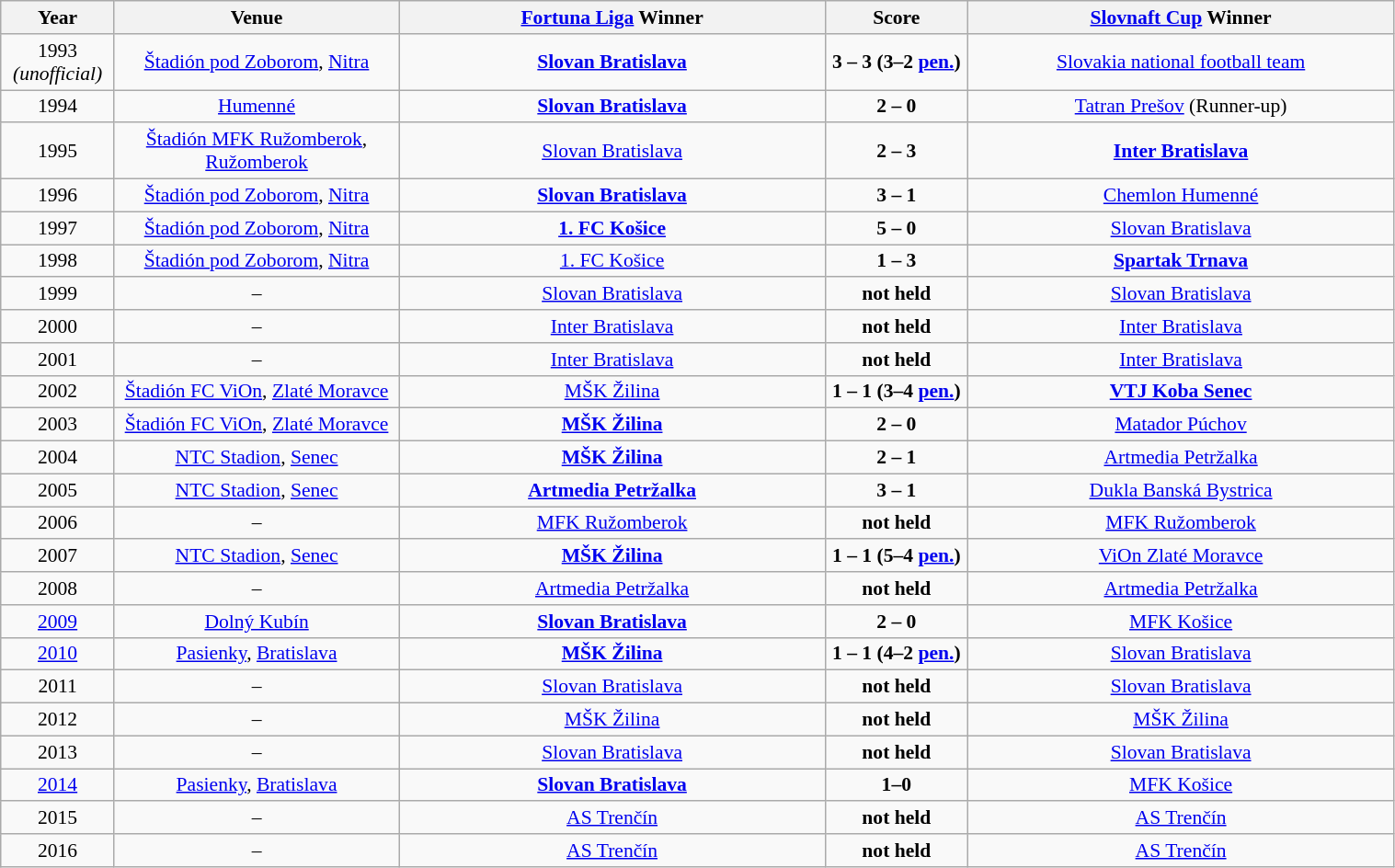<table class="wikitable" style=font-size:90% text-align: center width=80%>
<tr>
<th rowspan=1 width=8%>Year</th>
<th rowspan=1 width=20%>Venue</th>
<th rowspan=1 width=30%><a href='#'>Fortuna Liga</a> Winner</th>
<th rowspan=1 width=10%>Score</th>
<th rowspan=1 width=30%><a href='#'>Slovnaft Cup</a> Winner</th>
</tr>
<tr>
<td align=center>1993<br><em>(unofficial)</em></td>
<td align=center><a href='#'>Štadión pod Zoborom</a>, <a href='#'>Nitra</a></td>
<td align=center><strong><a href='#'>Slovan Bratislava</a></strong></td>
<td align=center><strong>3 – 3</strong> <strong>(3–2 <a href='#'>pen.</a>)</strong></td>
<td align=center><a href='#'>Slovakia national football team</a></td>
</tr>
<tr>
<td align=center>1994</td>
<td align=center><a href='#'>Humenné</a></td>
<td align=center><strong><a href='#'>Slovan Bratislava</a></strong></td>
<td align=center><strong>2 – 0</strong></td>
<td align=center><a href='#'>Tatran Prešov</a> (Runner-up)</td>
</tr>
<tr>
<td align=center>1995</td>
<td align=center><a href='#'>Štadión MFK Ružomberok</a>, <a href='#'>Ružomberok</a></td>
<td align=center><a href='#'>Slovan Bratislava</a></td>
<td align=center><strong>2 – 3</strong></td>
<td align=center><strong><a href='#'>Inter Bratislava</a></strong></td>
</tr>
<tr>
<td align=center>1996</td>
<td align=center><a href='#'>Štadión pod Zoborom</a>, <a href='#'>Nitra</a></td>
<td align=center><strong><a href='#'>Slovan Bratislava</a></strong></td>
<td align=center><strong>3 – 1</strong></td>
<td align=center><a href='#'>Chemlon Humenné</a></td>
</tr>
<tr>
<td align=center>1997</td>
<td align=center><a href='#'>Štadión pod Zoborom</a>, <a href='#'>Nitra</a></td>
<td align=center><strong><a href='#'>1. FC Košice</a></strong></td>
<td align=center><strong>5 – 0</strong></td>
<td align=center><a href='#'>Slovan Bratislava</a></td>
</tr>
<tr>
<td align=center>1998</td>
<td align=center><a href='#'>Štadión pod Zoborom</a>, <a href='#'>Nitra</a></td>
<td align=center><a href='#'>1. FC Košice</a></td>
<td align=center><strong>1 – 3</strong></td>
<td align=center><strong><a href='#'>Spartak Trnava</a></strong></td>
</tr>
<tr>
<td align=center>1999</td>
<td align=center>–</td>
<td align=center><a href='#'>Slovan Bratislava</a></td>
<td align=center><strong>not held</strong></td>
<td align=center><a href='#'>Slovan Bratislava</a></td>
</tr>
<tr>
<td align=center>2000</td>
<td align=center>–</td>
<td align=center><a href='#'>Inter Bratislava</a></td>
<td align=center><strong>not held</strong></td>
<td align=center><a href='#'>Inter Bratislava</a></td>
</tr>
<tr>
<td align=center>2001</td>
<td align=center>–</td>
<td align=center><a href='#'>Inter Bratislava</a></td>
<td align=center><strong>not held</strong></td>
<td align=center><a href='#'>Inter Bratislava</a></td>
</tr>
<tr>
<td align=center>2002</td>
<td align=center><a href='#'>Štadión FC ViOn</a>, <a href='#'>Zlaté Moravce</a></td>
<td align=center><a href='#'>MŠK Žilina</a></td>
<td align=center><strong>1 – 1</strong> <strong>(3–4 <a href='#'>pen.</a>)</strong></td>
<td align=center><strong><a href='#'>VTJ Koba Senec</a></strong></td>
</tr>
<tr>
<td align=center>2003</td>
<td align=center><a href='#'>Štadión FC ViOn</a>, <a href='#'>Zlaté Moravce</a></td>
<td align=center><strong><a href='#'>MŠK Žilina</a></strong></td>
<td align=center><strong>2 – 0</strong></td>
<td align=center><a href='#'>Matador Púchov</a></td>
</tr>
<tr>
<td align=center>2004</td>
<td align=center><a href='#'>NTC Stadion</a>, <a href='#'>Senec</a></td>
<td align=center><strong><a href='#'>MŠK Žilina</a></strong></td>
<td align=center><strong>2 – 1</strong></td>
<td align=center><a href='#'>Artmedia Petržalka</a></td>
</tr>
<tr>
<td align=center>2005</td>
<td align=center><a href='#'>NTC Stadion</a>, <a href='#'>Senec</a></td>
<td align=center><strong><a href='#'>Artmedia Petržalka</a></strong></td>
<td align=center><strong>3 – 1</strong></td>
<td align=center><a href='#'>Dukla Banská Bystrica</a></td>
</tr>
<tr>
<td align=center>2006</td>
<td align=center>–</td>
<td align=center><a href='#'>MFK Ružomberok</a></td>
<td align=center><strong>not held</strong></td>
<td align=center><a href='#'>MFK Ružomberok</a></td>
</tr>
<tr>
<td align=center>2007</td>
<td align=center><a href='#'>NTC Stadion</a>, <a href='#'>Senec</a></td>
<td align=center><strong><a href='#'>MŠK Žilina</a></strong></td>
<td align=center><strong>1 – 1</strong> <strong>(5–4 <a href='#'>pen.</a>)</strong></td>
<td align=center><a href='#'>ViOn Zlaté Moravce</a></td>
</tr>
<tr>
<td align=center>2008</td>
<td align=center>–</td>
<td align=center><a href='#'>Artmedia Petržalka</a></td>
<td align=center><strong>not held</strong></td>
<td align=center><a href='#'>Artmedia Petržalka</a></td>
</tr>
<tr>
<td align=center><a href='#'>2009</a></td>
<td align=center><a href='#'>Dolný Kubín</a></td>
<td align=center><strong><a href='#'>Slovan Bratislava</a></strong></td>
<td align=center><strong>2 – 0</strong></td>
<td align=center><a href='#'>MFK Košice</a></td>
</tr>
<tr>
<td align=center><a href='#'>2010</a></td>
<td align=center><a href='#'>Pasienky</a>, <a href='#'>Bratislava</a></td>
<td align=center><strong><a href='#'>MŠK Žilina</a></strong></td>
<td align=center><strong>1 – 1</strong> <strong>(4–2 <a href='#'>pen.</a>)</strong></td>
<td align=center><a href='#'>Slovan Bratislava</a></td>
</tr>
<tr>
<td align=center>2011</td>
<td align=center>–</td>
<td align=center><a href='#'>Slovan Bratislava</a></td>
<td align=center><strong>not held</strong></td>
<td align=center><a href='#'>Slovan Bratislava</a></td>
</tr>
<tr>
<td align=center>2012</td>
<td align=center>–</td>
<td align=center><a href='#'>MŠK Žilina</a></td>
<td align=center><strong>not held</strong></td>
<td align=center><a href='#'>MŠK Žilina</a></td>
</tr>
<tr>
<td align=center>2013</td>
<td align=center>–</td>
<td align=center><a href='#'>Slovan Bratislava</a></td>
<td align=center><strong>not held</strong></td>
<td align=center><a href='#'>Slovan Bratislava</a></td>
</tr>
<tr>
<td align=center><a href='#'>2014</a></td>
<td align=center><a href='#'>Pasienky</a>, <a href='#'>Bratislava</a></td>
<td align=center><strong><a href='#'>Slovan Bratislava</a></strong></td>
<td align=center><strong>1–0 </strong></td>
<td align=center><a href='#'>MFK Košice</a></td>
</tr>
<tr>
<td align=center>2015</td>
<td align=center>–</td>
<td align=center><a href='#'>AS Trenčín</a></td>
<td align=center><strong>not held</strong></td>
<td align=center><a href='#'>AS Trenčín</a></td>
</tr>
<tr>
<td align=center>2016</td>
<td align=center>–</td>
<td align=center><a href='#'>AS Trenčín</a></td>
<td align=center><strong>not held</strong></td>
<td align=center><a href='#'>AS Trenčín</a></td>
</tr>
</table>
